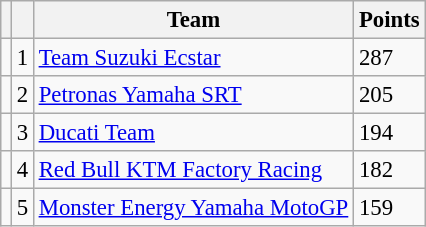<table class="wikitable" style="font-size: 95%;">
<tr>
<th></th>
<th></th>
<th>Team</th>
<th>Points</th>
</tr>
<tr>
<td></td>
<td align=center>1</td>
<td> <a href='#'>Team Suzuki Ecstar</a></td>
<td align=left>287</td>
</tr>
<tr>
<td></td>
<td align=center>2</td>
<td> <a href='#'>Petronas Yamaha SRT</a></td>
<td align=left>205</td>
</tr>
<tr>
<td></td>
<td align=center>3</td>
<td> <a href='#'>Ducati Team</a></td>
<td align=left>194</td>
</tr>
<tr>
<td></td>
<td align=center>4</td>
<td> <a href='#'>Red Bull KTM Factory Racing</a></td>
<td align=left>182</td>
</tr>
<tr>
<td></td>
<td align=center>5</td>
<td> <a href='#'>Monster Energy Yamaha MotoGP</a></td>
<td align=left>159</td>
</tr>
</table>
